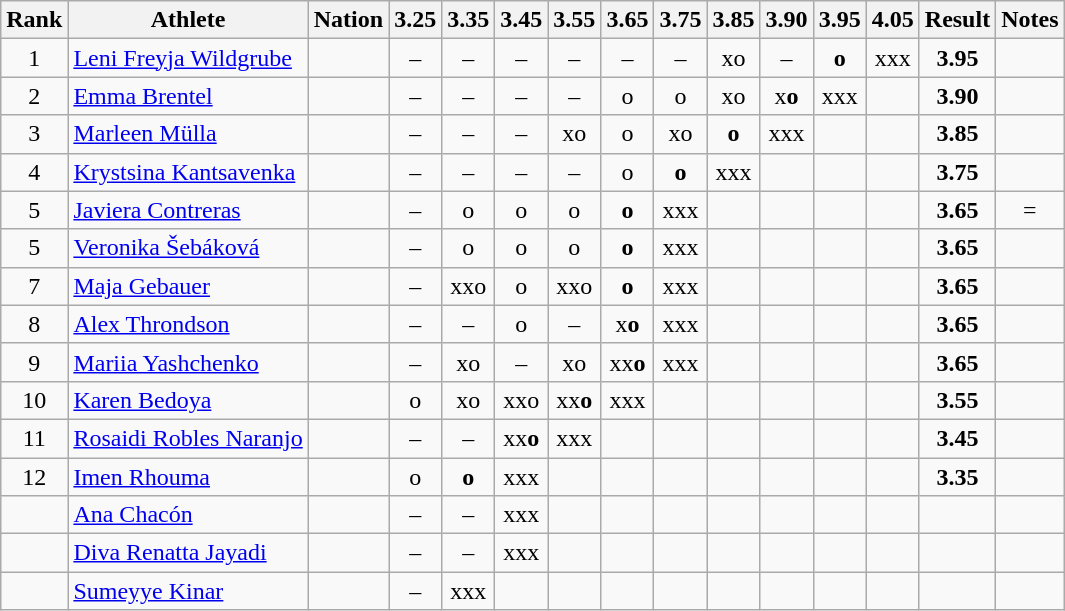<table class="wikitable sortable" style="text-align:center">
<tr>
<th>Rank</th>
<th>Athlete</th>
<th>Nation</th>
<th>3.25</th>
<th>3.35</th>
<th>3.45</th>
<th>3.55</th>
<th>3.65</th>
<th>3.75</th>
<th>3.85</th>
<th>3.90</th>
<th>3.95</th>
<th>4.05</th>
<th>Result</th>
<th>Notes</th>
</tr>
<tr>
<td>1</td>
<td align=left><a href='#'>Leni Freyja Wildgrube</a></td>
<td align=left></td>
<td>–</td>
<td>–</td>
<td>–</td>
<td>–</td>
<td>–</td>
<td>–</td>
<td>xo</td>
<td>–</td>
<td><strong>o</strong></td>
<td>xxx</td>
<td><strong>3.95</strong></td>
<td></td>
</tr>
<tr>
<td>2</td>
<td align=left><a href='#'>Emma Brentel</a></td>
<td align=left></td>
<td>–</td>
<td>–</td>
<td>–</td>
<td>–</td>
<td>o</td>
<td>o</td>
<td>xo</td>
<td>x<strong>o</strong></td>
<td>xxx</td>
<td></td>
<td><strong>3.90</strong></td>
<td></td>
</tr>
<tr>
<td>3</td>
<td align=left><a href='#'>Marleen Mülla</a></td>
<td align=left></td>
<td>–</td>
<td>–</td>
<td>–</td>
<td>xo</td>
<td>o</td>
<td>xo</td>
<td><strong>o</strong></td>
<td>xxx</td>
<td></td>
<td></td>
<td><strong>3.85</strong></td>
<td></td>
</tr>
<tr>
<td>4</td>
<td align=left><a href='#'>Krystsina Kantsavenka</a></td>
<td align=left></td>
<td>–</td>
<td>–</td>
<td>–</td>
<td>–</td>
<td>o</td>
<td><strong>o</strong></td>
<td>xxx</td>
<td></td>
<td></td>
<td></td>
<td><strong>3.75</strong></td>
<td></td>
</tr>
<tr>
<td>5</td>
<td align=left><a href='#'>Javiera Contreras</a></td>
<td align=left></td>
<td>–</td>
<td>o</td>
<td>o</td>
<td>o</td>
<td><strong>o</strong></td>
<td>xxx</td>
<td></td>
<td></td>
<td></td>
<td></td>
<td><strong>3.65</strong></td>
<td>=</td>
</tr>
<tr>
<td>5</td>
<td align=left><a href='#'>Veronika Šebáková</a></td>
<td align=left></td>
<td>–</td>
<td>o</td>
<td>o</td>
<td>o</td>
<td><strong>o</strong></td>
<td>xxx</td>
<td></td>
<td></td>
<td></td>
<td></td>
<td><strong>3.65</strong></td>
<td></td>
</tr>
<tr>
<td>7</td>
<td align=left><a href='#'>Maja Gebauer</a></td>
<td align=left></td>
<td>–</td>
<td>xxo</td>
<td>o</td>
<td>xxo</td>
<td><strong>o</strong></td>
<td>xxx</td>
<td></td>
<td></td>
<td></td>
<td></td>
<td><strong>3.65</strong></td>
<td></td>
</tr>
<tr>
<td>8</td>
<td align=left><a href='#'>Alex Throndson</a></td>
<td align=left></td>
<td>–</td>
<td>–</td>
<td>o</td>
<td>–</td>
<td>x<strong>o</strong></td>
<td>xxx</td>
<td></td>
<td></td>
<td></td>
<td></td>
<td><strong>3.65</strong></td>
<td></td>
</tr>
<tr>
<td>9</td>
<td align=left><a href='#'>Mariia Yashchenko</a></td>
<td align=left></td>
<td>–</td>
<td>xo</td>
<td>–</td>
<td>xo</td>
<td>xx<strong>o</strong></td>
<td>xxx</td>
<td></td>
<td></td>
<td></td>
<td></td>
<td><strong>3.65</strong></td>
<td></td>
</tr>
<tr>
<td>10</td>
<td align=left><a href='#'>Karen Bedoya</a></td>
<td align=left></td>
<td>o</td>
<td>xo</td>
<td>xxo</td>
<td>xx<strong>o</strong></td>
<td>xxx</td>
<td></td>
<td></td>
<td></td>
<td></td>
<td></td>
<td><strong>3.55</strong></td>
<td></td>
</tr>
<tr>
<td>11</td>
<td align=left><a href='#'>Rosaidi Robles Naranjo</a></td>
<td align=left></td>
<td>–</td>
<td>–</td>
<td>xx<strong>o</strong></td>
<td>xxx</td>
<td></td>
<td></td>
<td></td>
<td></td>
<td></td>
<td></td>
<td><strong>3.45</strong></td>
<td></td>
</tr>
<tr>
<td>12</td>
<td align=left><a href='#'>Imen Rhouma</a></td>
<td align=left></td>
<td>o</td>
<td><strong>o</strong></td>
<td>xxx</td>
<td></td>
<td></td>
<td></td>
<td></td>
<td></td>
<td></td>
<td></td>
<td><strong>3.35</strong></td>
<td></td>
</tr>
<tr>
<td></td>
<td align=left><a href='#'>Ana Chacón</a></td>
<td align=left></td>
<td>–</td>
<td>–</td>
<td>xxx</td>
<td></td>
<td></td>
<td></td>
<td></td>
<td></td>
<td></td>
<td></td>
<td><strong></strong></td>
<td></td>
</tr>
<tr>
<td></td>
<td align=left><a href='#'>Diva Renatta Jayadi</a></td>
<td align=left></td>
<td>–</td>
<td>–</td>
<td>xxx</td>
<td></td>
<td></td>
<td></td>
<td></td>
<td></td>
<td></td>
<td></td>
<td><strong></strong></td>
<td></td>
</tr>
<tr>
<td></td>
<td align=left><a href='#'>Sumeyye Kinar</a></td>
<td align=left></td>
<td>–</td>
<td>xxx</td>
<td></td>
<td></td>
<td></td>
<td></td>
<td></td>
<td></td>
<td></td>
<td></td>
<td><strong></strong></td>
<td></td>
</tr>
</table>
